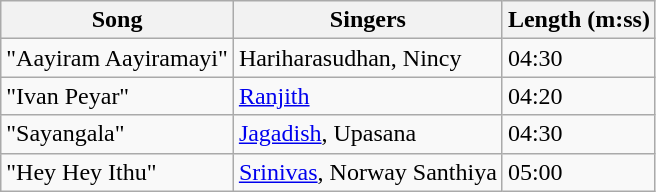<table class="wikitable">
<tr style="text-align: center;">
<th>Song</th>
<th>Singers</th>
<th>Length (m:ss)</th>
</tr>
<tr>
<td>"Aayiram Aayiramayi"</td>
<td>Hariharasudhan, Nincy</td>
<td>04:30</td>
</tr>
<tr>
<td>"Ivan Peyar"</td>
<td><a href='#'>Ranjith</a></td>
<td>04:20</td>
</tr>
<tr>
<td>"Sayangala"</td>
<td><a href='#'>Jagadish</a>, Upasana</td>
<td>04:30</td>
</tr>
<tr>
<td>"Hey Hey Ithu"</td>
<td><a href='#'>Srinivas</a>, Norway Santhiya</td>
<td>05:00</td>
</tr>
</table>
